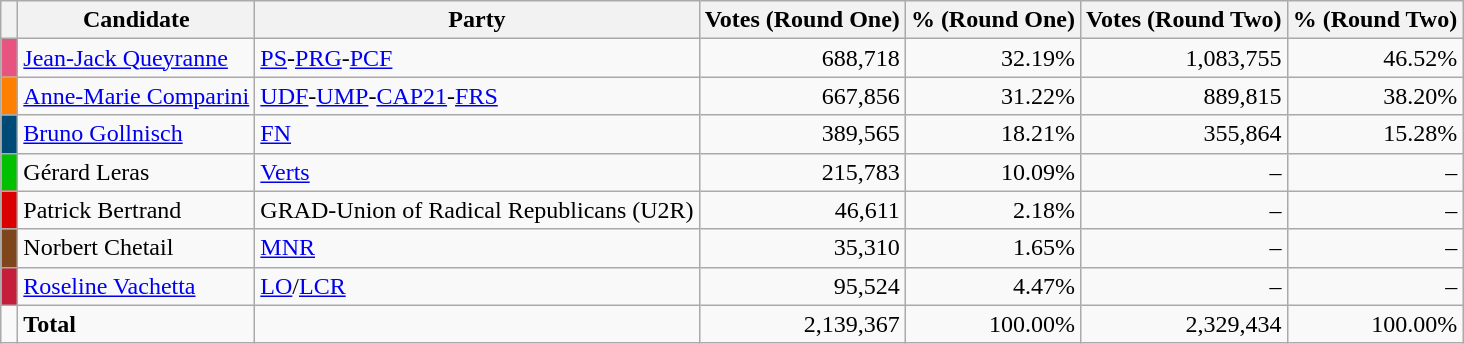<table class="wikitable" style="text-align:right">
<tr>
<th></th>
<th>Candidate</th>
<th>Party</th>
<th>Votes (Round One)</th>
<th>% (Round One)</th>
<th>Votes (Round Two)</th>
<th>% (Round Two)</th>
</tr>
<tr>
<td bgcolor="#E75480"> </td>
<td align=left><a href='#'>Jean-Jack Queyranne</a></td>
<td align=left><a href='#'>PS</a>-<a href='#'>PRG</a>-<a href='#'>PCF</a></td>
<td>688,718</td>
<td>32.19%</td>
<td>1,083,755</td>
<td>46.52%</td>
</tr>
<tr>
<td bgcolor="#FF7F00"> </td>
<td align=left><a href='#'>Anne-Marie Comparini</a></td>
<td align=left><a href='#'>UDF</a>-<a href='#'>UMP</a>-<a href='#'>CAP21</a>-<a href='#'>FRS</a></td>
<td>667,856</td>
<td>31.22%</td>
<td>889,815</td>
<td>38.20%</td>
</tr>
<tr>
<td bgcolor="#004A77"> </td>
<td align=left><a href='#'>Bruno Gollnisch</a></td>
<td align=left><a href='#'>FN</a></td>
<td>389,565</td>
<td>18.21%</td>
<td>355,864</td>
<td>15.28%</td>
</tr>
<tr>
<td bgcolor="#00c000"> </td>
<td align=left>Gérard Leras</td>
<td align=left><a href='#'>Verts</a></td>
<td>215,783</td>
<td>10.09%</td>
<td>–</td>
<td>–</td>
</tr>
<tr>
<td bgcolor="DARKPINK"> </td>
<td align=left>Patrick Bertrand</td>
<td align=left>GRAD-Union of Radical Republicans (U2R)</td>
<td>46,611</td>
<td>2.18%</td>
<td>–</td>
<td>–</td>
</tr>
<tr>
<td bgcolor="#80461B"> </td>
<td align=left>Norbert Chetail</td>
<td align=left><a href='#'>MNR</a></td>
<td>35,310</td>
<td>1.65%</td>
<td>–</td>
<td>–</td>
</tr>
<tr>
<td bgcolor="#c41e3a"> </td>
<td align=left><a href='#'>Roseline Vachetta</a></td>
<td align=left><a href='#'>LO</a>/<a href='#'>LCR</a></td>
<td>95,524</td>
<td>4.47%</td>
<td>–</td>
<td>–</td>
</tr>
<tr>
<td></td>
<td align=left><strong>Total</strong></td>
<td align=left></td>
<td>2,139,367</td>
<td>100.00%</td>
<td>2,329,434</td>
<td>100.00%</td>
</tr>
</table>
